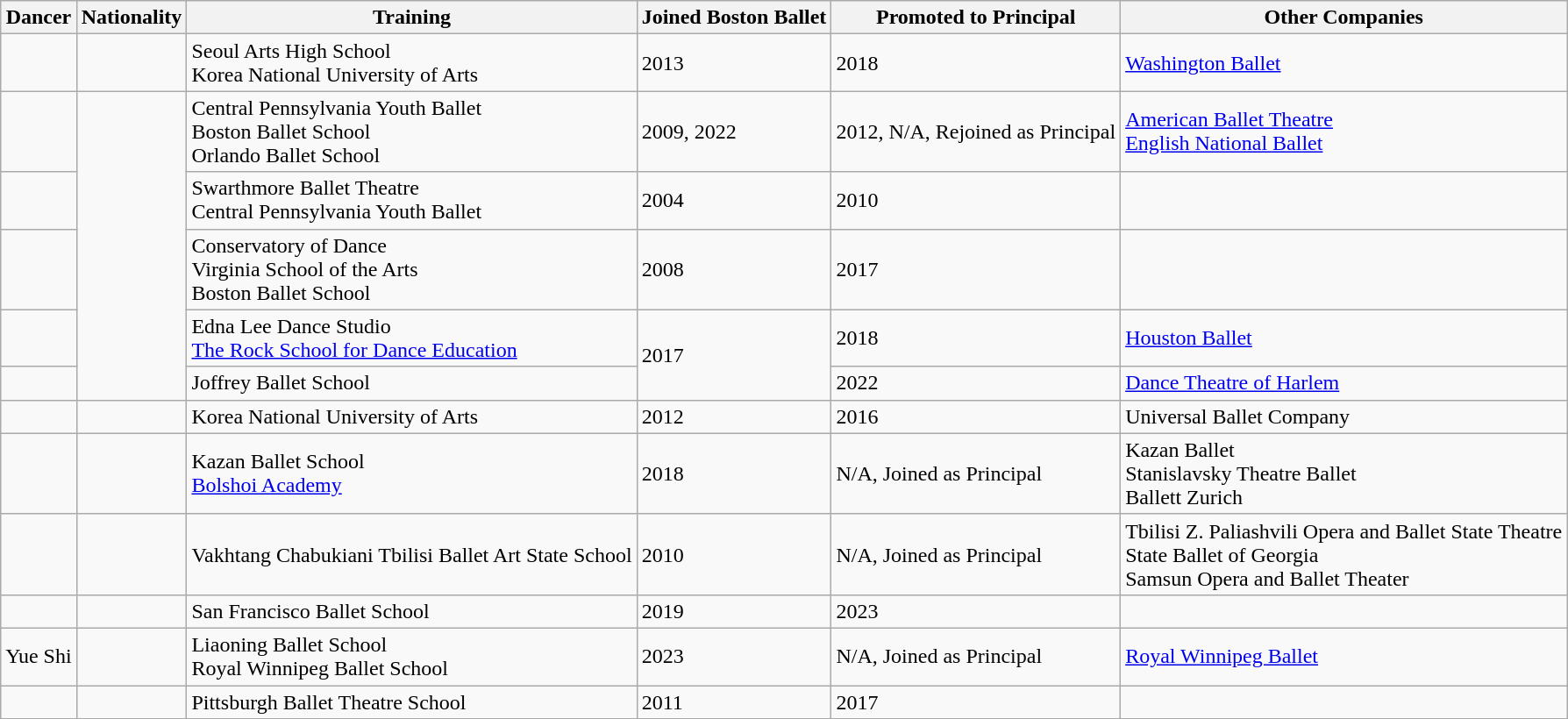<table class="wikitable sortable mw-collapsible">
<tr>
<th>Dancer</th>
<th>Nationality</th>
<th>Training</th>
<th>Joined Boston Ballet</th>
<th>Promoted to Principal</th>
<th>Other Companies</th>
</tr>
<tr>
<td></td>
<td></td>
<td>Seoul Arts High School<br>Korea National University of Arts</td>
<td>2013</td>
<td>2018</td>
<td><a href='#'>Washington Ballet</a></td>
</tr>
<tr>
<td></td>
<td rowspan="5"></td>
<td>Central Pennsylvania Youth Ballet<br>Boston Ballet School<br>Orlando Ballet School</td>
<td>2009, 2022</td>
<td>2012, N/A, Rejoined as Principal</td>
<td><a href='#'>American Ballet Theatre</a><br><a href='#'>English National Ballet</a></td>
</tr>
<tr>
<td></td>
<td>Swarthmore Ballet Theatre<br>Central Pennsylvania Youth Ballet</td>
<td>2004</td>
<td>2010</td>
<td></td>
</tr>
<tr>
<td></td>
<td>Conservatory of Dance<br>Virginia School of the Arts<br>Boston Ballet School</td>
<td>2008</td>
<td>2017</td>
<td></td>
</tr>
<tr>
<td></td>
<td>Edna Lee Dance Studio<br><a href='#'>The Rock School for Dance Education</a></td>
<td rowspan="2">2017</td>
<td>2018</td>
<td><a href='#'>Houston Ballet</a></td>
</tr>
<tr>
<td></td>
<td>Joffrey Ballet School</td>
<td>2022</td>
<td><a href='#'>Dance Theatre of Harlem</a></td>
</tr>
<tr>
<td></td>
<td></td>
<td>Korea National University of Arts</td>
<td>2012</td>
<td>2016</td>
<td>Universal Ballet Company</td>
</tr>
<tr>
<td></td>
<td></td>
<td>Kazan Ballet School<br><a href='#'>Bolshoi Academy</a></td>
<td>2018</td>
<td>N/A, Joined as Principal</td>
<td>Kazan Ballet<br>Stanislavsky Theatre Ballet<br>Ballett Zurich</td>
</tr>
<tr>
<td></td>
<td></td>
<td>Vakhtang Chabukiani Tbilisi Ballet Art State School</td>
<td>2010</td>
<td>N/A, Joined as Principal</td>
<td>Tbilisi Z. Paliashvili Opera and Ballet State Theatre<br>State Ballet of Georgia<br>Samsun Opera and Ballet Theater</td>
</tr>
<tr>
<td></td>
<td></td>
<td>San Francisco Ballet School</td>
<td>2019</td>
<td>2023</td>
<td></td>
</tr>
<tr>
<td>Yue Shi</td>
<td></td>
<td>Liaoning Ballet School<br>Royal Winnipeg Ballet School</td>
<td>2023</td>
<td>N/A, Joined as Principal</td>
<td><a href='#'>Royal Winnipeg Ballet</a></td>
</tr>
<tr>
<td></td>
<td></td>
<td>Pittsburgh Ballet Theatre School</td>
<td>2011</td>
<td>2017</td>
<td></td>
</tr>
</table>
